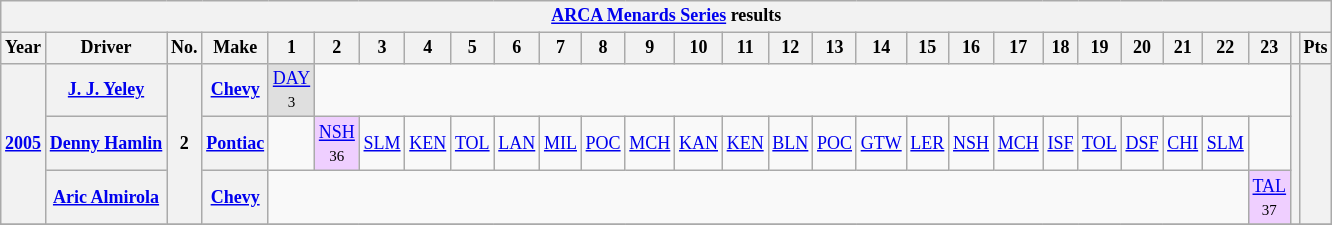<table class="wikitable mw-collapsible mw-collapsed" style="text-align:center; font-size:75%">
<tr>
<th colspan="32"><a href='#'>ARCA Menards Series</a> results</th>
</tr>
<tr>
<th>Year</th>
<th>Driver</th>
<th>No.</th>
<th>Make</th>
<th>1</th>
<th>2</th>
<th>3</th>
<th>4</th>
<th>5</th>
<th>6</th>
<th>7</th>
<th>8</th>
<th>9</th>
<th>10</th>
<th>11</th>
<th>12</th>
<th>13</th>
<th>14</th>
<th>15</th>
<th>16</th>
<th>17</th>
<th>18</th>
<th>19</th>
<th>20</th>
<th>21</th>
<th>22</th>
<th>23</th>
<th></th>
<th>Pts</th>
</tr>
<tr>
<th rowspan="3"><a href='#'>2005</a></th>
<th><a href='#'>J. J. Yeley</a></th>
<th rowspan="3">2</th>
<th><a href='#'>Chevy</a></th>
<td style="background:#DFDFDF;"><a href='#'>DAY</a><br><small>3</small></td>
<td colspan="22"></td>
<th rowspan="3"></th>
<th rowspan="3"></th>
</tr>
<tr>
<th><a href='#'>Denny Hamlin</a></th>
<th><a href='#'>Pontiac</a></th>
<td></td>
<td style="background:#EFCFFF;"><a href='#'>NSH</a><br><small>36</small></td>
<td><a href='#'>SLM</a></td>
<td><a href='#'>KEN</a></td>
<td><a href='#'>TOL</a></td>
<td><a href='#'>LAN</a></td>
<td><a href='#'>MIL</a></td>
<td><a href='#'>POC</a></td>
<td><a href='#'>MCH</a></td>
<td><a href='#'>KAN</a></td>
<td><a href='#'>KEN</a></td>
<td><a href='#'>BLN</a></td>
<td><a href='#'>POC</a></td>
<td><a href='#'>GTW</a></td>
<td><a href='#'>LER</a></td>
<td><a href='#'>NSH</a></td>
<td><a href='#'>MCH</a></td>
<td><a href='#'>ISF</a></td>
<td><a href='#'>TOL</a></td>
<td><a href='#'>DSF</a></td>
<td><a href='#'>CHI</a></td>
<td><a href='#'>SLM</a></td>
<td></td>
</tr>
<tr>
<th><a href='#'>Aric Almirola</a></th>
<th><a href='#'>Chevy</a></th>
<td colspan="22"></td>
<td style="background:#EFCFFF;"><a href='#'>TAL</a><br><small>37</small></td>
</tr>
<tr>
</tr>
</table>
